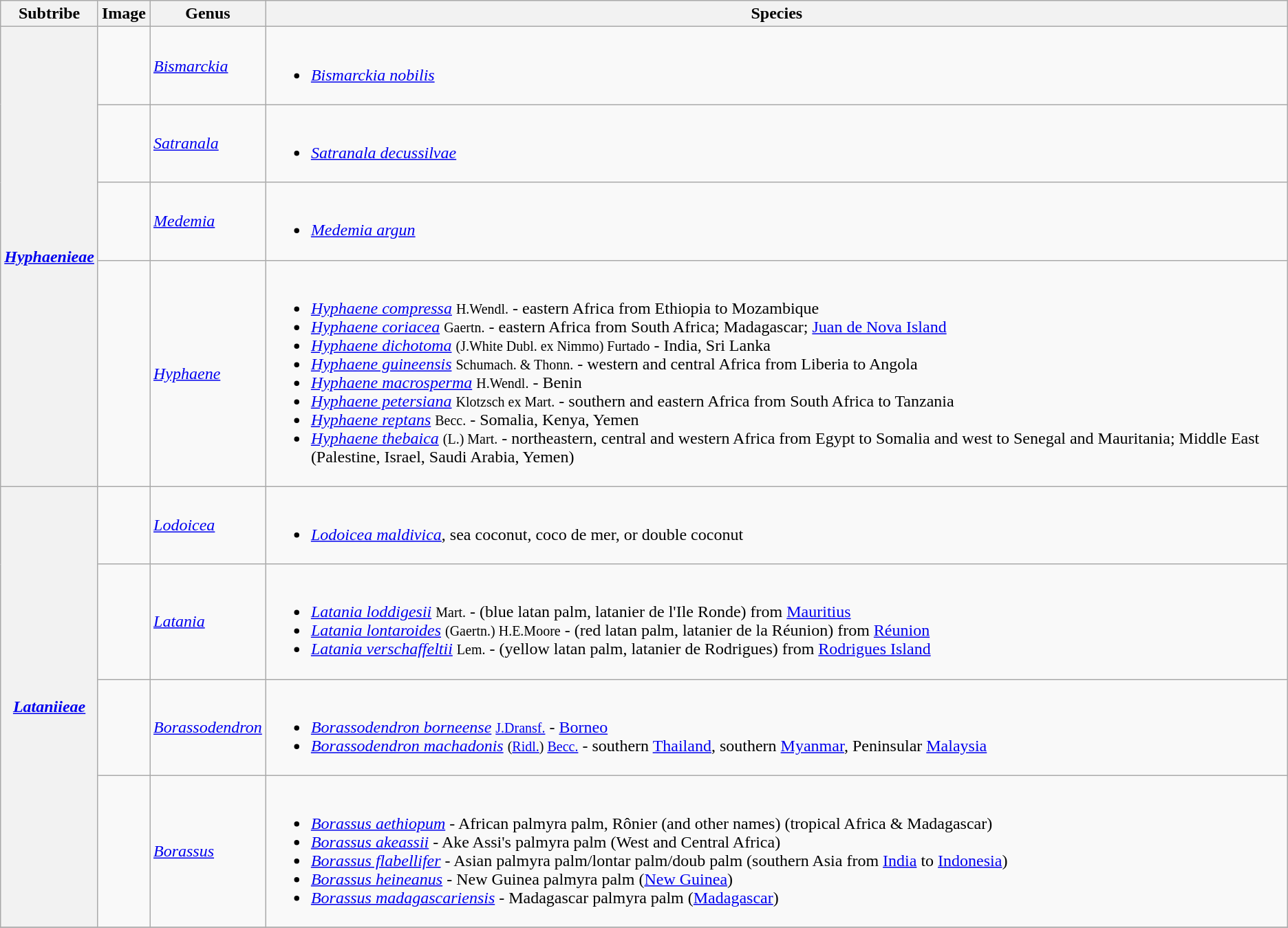<table class="wikitable collapsible">
<tr>
<th>Subtribe</th>
<th>Image</th>
<th>Genus</th>
<th>Species</th>
</tr>
<tr>
<th rowspan="4" style="text-align:center;"><em><a href='#'>Hyphaenieae</a></em></th>
<td></td>
<td><em><a href='#'>Bismarckia</a></em> </td>
<td><br><ul><li><em><a href='#'>Bismarckia nobilis</a></em></li></ul></td>
</tr>
<tr>
<td></td>
<td><em><a href='#'>Satranala</a></em> </td>
<td><br><ul><li><em><a href='#'>Satranala decussilvae</a></em></li></ul></td>
</tr>
<tr>
<td></td>
<td><em><a href='#'>Medemia</a></em> </td>
<td><br><ul><li><em><a href='#'>Medemia argun</a></em></li></ul></td>
</tr>
<tr>
<td></td>
<td><em><a href='#'>Hyphaene</a></em> </td>
<td><br><ul><li><em><a href='#'>Hyphaene compressa</a></em> <small>H.Wendl.</small> - eastern Africa from Ethiopia to Mozambique</li><li><em><a href='#'>Hyphaene coriacea</a></em> <small>Gaertn.</small> - eastern Africa from South Africa; Madagascar; <a href='#'>Juan de Nova Island</a></li><li><em><a href='#'>Hyphaene dichotoma</a></em> <small>(J.White Dubl. ex Nimmo) Furtado</small> - India, Sri Lanka</li><li><em><a href='#'>Hyphaene guineensis</a></em> <small>Schumach. & Thonn.</small> - western and central Africa from Liberia to Angola</li><li><em><a href='#'>Hyphaene macrosperma</a></em> <small>H.Wendl.</small> - Benin</li><li><em><a href='#'>Hyphaene petersiana</a></em> <small>Klotzsch ex Mart.</small> - southern and eastern Africa from South Africa to Tanzania</li><li><em><a href='#'>Hyphaene reptans</a></em> <small>Becc.</small> - Somalia, Kenya, Yemen</li><li><em><a href='#'>Hyphaene thebaica</a></em> <small>(L.) Mart.</small> - northeastern, central and western Africa from Egypt to Somalia and west to Senegal and Mauritania; Middle East (Palestine, Israel, Saudi Arabia, Yemen)</li></ul></td>
</tr>
<tr>
<th rowspan="4" style="text-align:center;"><em><a href='#'>Lataniieae</a></em></th>
<td></td>
<td><em><a href='#'>Lodoicea</a></em> </td>
<td><br><ul><li><em><a href='#'>Lodoicea maldivica</a></em>,  sea coconut, coco de mer, or double coconut</li></ul></td>
</tr>
<tr>
<td></td>
<td><em><a href='#'>Latania</a></em> </td>
<td><br><ul><li><em><a href='#'>Latania loddigesii</a></em> <small>Mart.</small> - (blue latan palm, latanier de l'Ile Ronde) from <a href='#'>Mauritius</a></li><li><em><a href='#'>Latania lontaroides</a></em>  <small>(Gaertn.) H.E.Moore</small> - (red latan palm, latanier de la Réunion) from <a href='#'>Réunion</a></li><li><em><a href='#'>Latania verschaffeltii</a></em> <small>Lem.</small> -  (yellow latan palm, latanier de Rodrigues) from <a href='#'>Rodrigues Island</a></li></ul></td>
</tr>
<tr>
<td></td>
<td><em><a href='#'>Borassodendron</a></em> </td>
<td><br><ul><li><em><a href='#'>Borassodendron borneense</a></em> <small><a href='#'>J.Dransf.</a></small> - <a href='#'>Borneo</a></li><li><em><a href='#'>Borassodendron machadonis</a></em>  <small>(<a href='#'>Ridl.</a>) <a href='#'>Becc.</a></small> - southern <a href='#'>Thailand</a>, southern <a href='#'>Myanmar</a>, Peninsular <a href='#'>Malaysia</a></li></ul></td>
</tr>
<tr>
<td></td>
<td><em><a href='#'>Borassus</a></em> </td>
<td><br><ul><li><em><a href='#'>Borassus aethiopum</a></em> - African palmyra palm, Rônier (and other names) (tropical Africa & Madagascar)</li><li><em><a href='#'>Borassus akeassii</a></em> - Ake Assi's palmyra palm (West and Central Africa)</li><li><em><a href='#'>Borassus flabellifer</a></em> - Asian palmyra palm/lontar palm/doub palm (southern Asia from <a href='#'>India</a> to <a href='#'>Indonesia</a>)</li><li><em><a href='#'>Borassus heineanus</a></em> - New Guinea palmyra palm (<a href='#'>New Guinea</a>)</li><li><em><a href='#'>Borassus madagascariensis</a></em> - Madagascar palmyra palm (<a href='#'>Madagascar</a>)</li></ul></td>
</tr>
<tr>
</tr>
</table>
